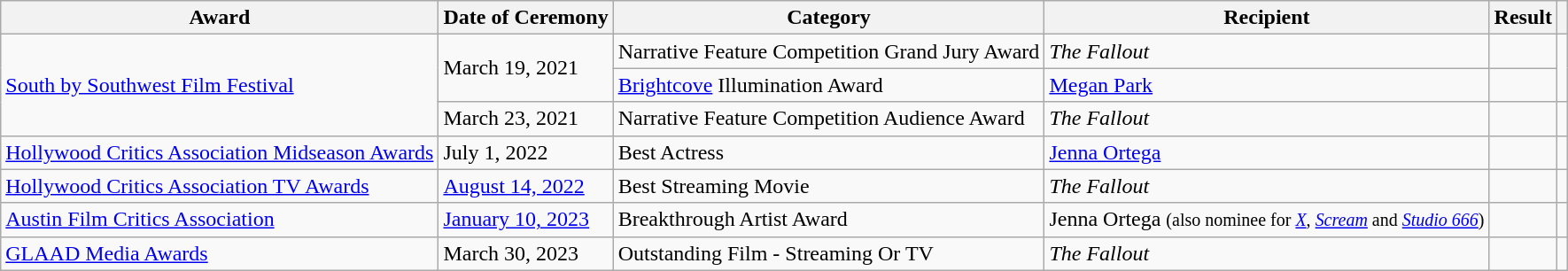<table class="wikitable">
<tr>
<th>Award</th>
<th>Date of Ceremony</th>
<th>Category</th>
<th>Recipient</th>
<th>Result</th>
<th></th>
</tr>
<tr>
<td rowspan="3"><a href='#'>South by Southwest Film Festival</a></td>
<td rowspan="2">March 19, 2021</td>
<td>Narrative Feature Competition Grand Jury Award</td>
<td><em>The Fallout</em></td>
<td></td>
<td align="center" rowspan="2"></td>
</tr>
<tr>
<td><a href='#'>Brightcove</a> Illumination Award</td>
<td><a href='#'>Megan Park</a></td>
<td></td>
</tr>
<tr>
<td>March 23, 2021</td>
<td>Narrative Feature Competition Audience Award</td>
<td><em>The Fallout</em></td>
<td></td>
<td align="center"></td>
</tr>
<tr>
<td><a href='#'>Hollywood Critics Association Midseason Awards</a></td>
<td>July 1, 2022</td>
<td>Best Actress</td>
<td><a href='#'>Jenna Ortega</a></td>
<td></td>
<td align="center"></td>
</tr>
<tr>
<td><a href='#'>Hollywood Critics Association TV Awards</a></td>
<td><a href='#'>August 14, 2022</a></td>
<td>Best Streaming Movie</td>
<td><em>The Fallout</em></td>
<td></td>
<td align="center"></td>
</tr>
<tr>
<td><a href='#'>Austin Film Critics Association</a></td>
<td><a href='#'>January 10, 2023</a></td>
<td>Breakthrough Artist Award</td>
<td>Jenna Ortega <small>(also nominee for <em><a href='#'>X</a></em>, <em><a href='#'>Scream</a></em> and <em><a href='#'>Studio 666</a></em>)</small></td>
<td></td>
<td align="center"></td>
</tr>
<tr>
<td><a href='#'>GLAAD Media Awards</a></td>
<td>March 30, 2023</td>
<td>Outstanding Film - Streaming Or TV</td>
<td><em>The Fallout</em></td>
<td></td>
<td align="center"></td>
</tr>
</table>
